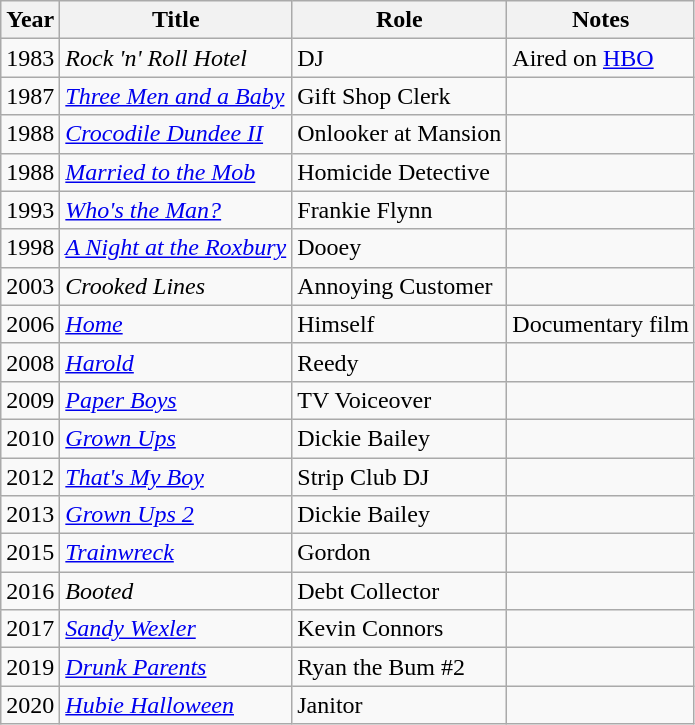<table class="wikitable sortable">
<tr>
<th>Year</th>
<th>Title</th>
<th>Role</th>
<th class="unsortable">Notes</th>
</tr>
<tr>
<td>1983</td>
<td><em>Rock 'n' Roll Hotel</em></td>
<td>DJ</td>
<td>Aired on <a href='#'>HBO</a></td>
</tr>
<tr>
<td>1987</td>
<td><em><a href='#'>Three Men and a Baby</a></em></td>
<td>Gift Shop Clerk</td>
<td></td>
</tr>
<tr>
<td>1988</td>
<td><em><a href='#'>Crocodile Dundee II</a></em></td>
<td>Onlooker at Mansion</td>
<td></td>
</tr>
<tr>
<td>1988</td>
<td><em><a href='#'>Married to the Mob</a></em></td>
<td>Homicide Detective</td>
<td></td>
</tr>
<tr>
<td>1993</td>
<td><em><a href='#'>Who's the Man?</a></em></td>
<td>Frankie Flynn</td>
<td></td>
</tr>
<tr>
<td>1998</td>
<td><em><a href='#'>A Night at the Roxbury</a></em></td>
<td>Dooey</td>
<td></td>
</tr>
<tr>
<td>2003</td>
<td><em>Crooked Lines</em></td>
<td>Annoying Customer</td>
<td></td>
</tr>
<tr>
<td>2006</td>
<td><em><a href='#'>Home</a></em></td>
<td>Himself</td>
<td>Documentary film</td>
</tr>
<tr>
<td>2008</td>
<td><em><a href='#'>Harold</a></em></td>
<td>Reedy</td>
<td></td>
</tr>
<tr>
<td>2009</td>
<td><em><a href='#'>Paper Boys</a></em></td>
<td>TV Voiceover</td>
<td></td>
</tr>
<tr>
<td>2010</td>
<td><em><a href='#'>Grown Ups</a></em></td>
<td>Dickie Bailey</td>
<td></td>
</tr>
<tr>
<td>2012</td>
<td><em><a href='#'>That's My Boy</a></em></td>
<td>Strip Club DJ</td>
<td></td>
</tr>
<tr>
<td>2013</td>
<td><em><a href='#'>Grown Ups 2</a></em></td>
<td>Dickie Bailey</td>
<td></td>
</tr>
<tr>
<td>2015</td>
<td><em><a href='#'>Trainwreck</a></em></td>
<td>Gordon</td>
<td></td>
</tr>
<tr>
<td>2016</td>
<td><em>Booted</em></td>
<td>Debt Collector</td>
<td></td>
</tr>
<tr>
<td>2017</td>
<td><em><a href='#'>Sandy Wexler</a></em></td>
<td>Kevin Connors</td>
<td></td>
</tr>
<tr>
<td>2019</td>
<td><em><a href='#'>Drunk Parents</a></em></td>
<td>Ryan the Bum #2</td>
<td></td>
</tr>
<tr>
<td>2020</td>
<td><em><a href='#'>Hubie Halloween</a></em></td>
<td>Janitor</td>
<td></td>
</tr>
</table>
